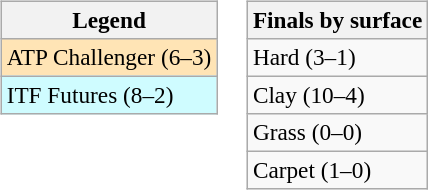<table>
<tr valign=top>
<td><br><table class=wikitable style=font-size:97%>
<tr>
<th>Legend</th>
</tr>
<tr bgcolor=moccasin>
<td>ATP Challenger (6–3)</td>
</tr>
<tr bgcolor=cffcff>
<td>ITF Futures (8–2)</td>
</tr>
</table>
</td>
<td><br><table class=wikitable style=font-size:97%>
<tr>
<th>Finals by surface</th>
</tr>
<tr>
<td>Hard (3–1)</td>
</tr>
<tr>
<td>Clay (10–4)</td>
</tr>
<tr>
<td>Grass (0–0)</td>
</tr>
<tr>
<td>Carpet (1–0)</td>
</tr>
</table>
</td>
</tr>
</table>
